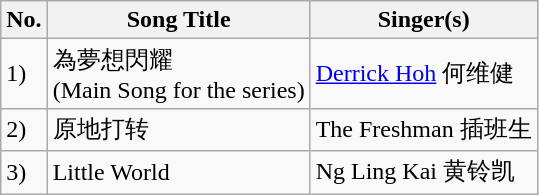<table class="wikitable">
<tr>
<th>No.</th>
<th>Song Title</th>
<th>Singer(s)</th>
</tr>
<tr>
<td>1)</td>
<td>為夢想閃耀 <br> (Main Song for the series)</td>
<td><a href='#'>Derrick Hoh</a> 何维健</td>
</tr>
<tr>
<td>2)</td>
<td>原地打转</td>
<td>The Freshman 插班生</td>
</tr>
<tr>
<td>3)</td>
<td>Little World</td>
<td>Ng Ling Kai 黄铃凯</td>
</tr>
</table>
